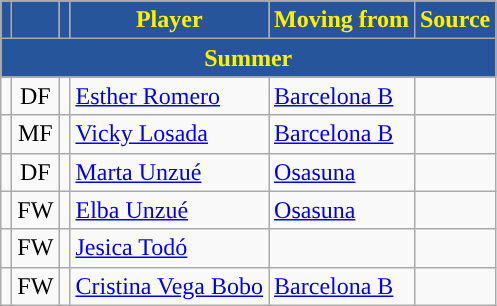<table class="wikitable plainrowheaders sortable" style="text-align:center">
<tr>
<th style="background:#26559B; color:#FFF000; "></th>
<th style="background:#26559B; color:#FFF000; "></th>
<th style="background:#26559B; color:#FFF000; "></th>
<th style="background:#26559B; color:#FFF000; ">Player</th>
<th style="background:#26559B; color:#FFF000; ">Moving from</th>
<th style="background:#26559B; color:#FFF000; ">Source</th>
</tr>
<tr>
<th colspan="6" style="background:#26559B; color:#FFF000; ">Summer</th>
</tr>
<tr>
<td></td>
<td>DF</td>
<td></td>
<td align="left"><a href='#'>Esther Romero</a></td>
<td align="left"><a href='#'>Barcelona B</a></td>
<td></td>
</tr>
<tr>
<td></td>
<td>MF</td>
<td></td>
<td align="left"><a href='#'>Vicky Losada</a></td>
<td align="left"><a href='#'>Barcelona B</a></td>
<td></td>
</tr>
<tr>
<td></td>
<td>DF</td>
<td></td>
<td align="left"><a href='#'>Marta Unzué</a></td>
<td align="left"><a href='#'>Osasuna</a></td>
<td></td>
</tr>
<tr>
<td></td>
<td>FW</td>
<td></td>
<td align="left"><a href='#'>Elba Unzué</a></td>
<td align="left"><a href='#'>Osasuna</a></td>
<td></td>
</tr>
<tr>
<td></td>
<td>FW</td>
<td></td>
<td align="left"><a href='#'>Jesica Todó</a></td>
<td align="left"></td>
<td></td>
</tr>
<tr>
<td></td>
<td>FW</td>
<td></td>
<td align="left"><a href='#'>Cristina Vega Bobo</a></td>
<td align="left"><a href='#'>Barcelona B</a></td>
<td></td>
</tr>
</table>
